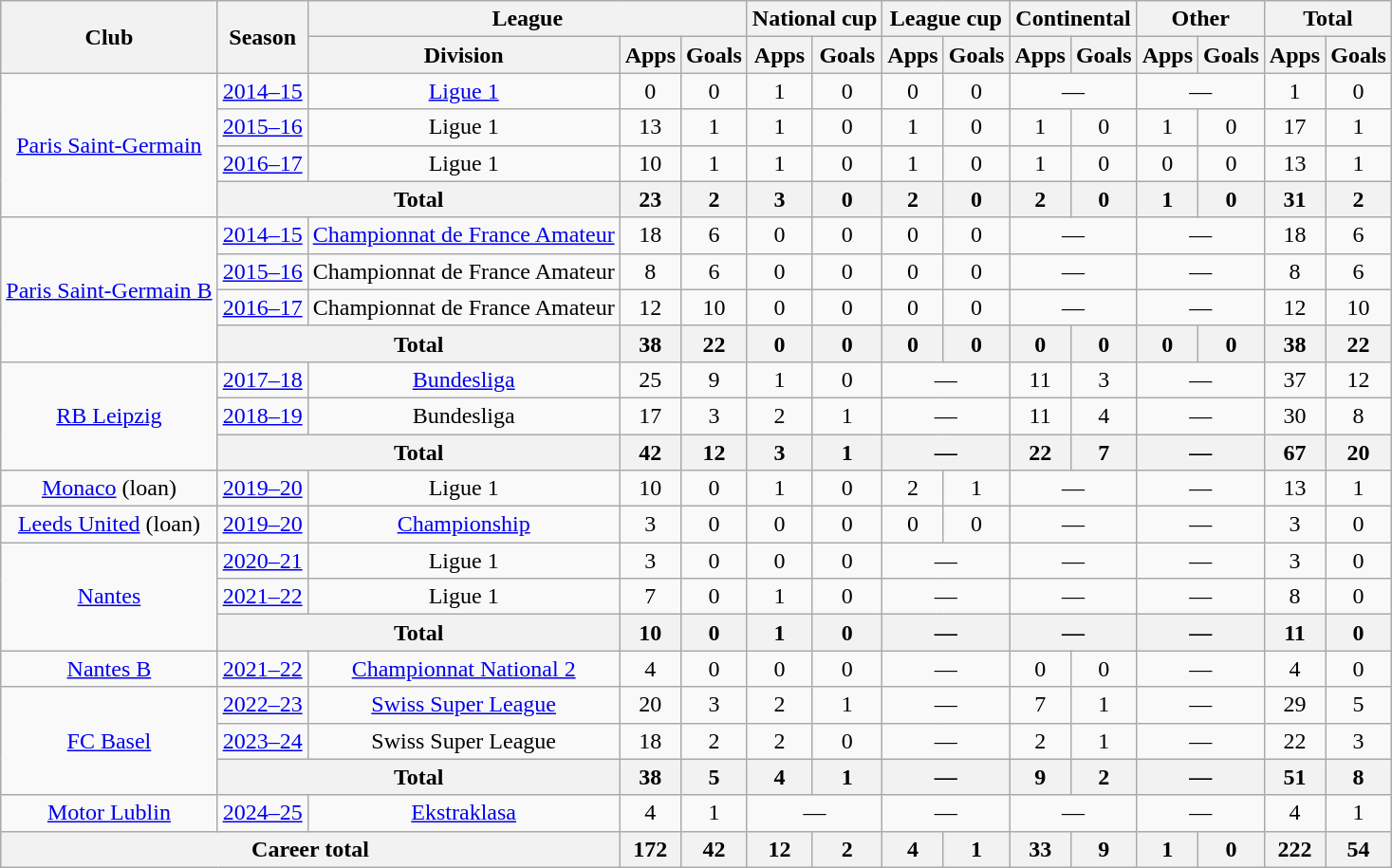<table class="wikitable" style="text-align:center">
<tr>
<th rowspan="2">Club</th>
<th rowspan="2">Season</th>
<th colspan="3">League</th>
<th colspan="2">National cup</th>
<th colspan="2">League cup</th>
<th colspan="2">Continental</th>
<th colspan="2">Other</th>
<th colspan="2">Total</th>
</tr>
<tr>
<th>Division</th>
<th>Apps</th>
<th>Goals</th>
<th>Apps</th>
<th>Goals</th>
<th>Apps</th>
<th>Goals</th>
<th>Apps</th>
<th>Goals</th>
<th>Apps</th>
<th>Goals</th>
<th>Apps</th>
<th>Goals</th>
</tr>
<tr>
<td rowspan="4"><a href='#'>Paris Saint-Germain</a></td>
<td><a href='#'>2014–15</a></td>
<td><a href='#'>Ligue 1</a></td>
<td>0</td>
<td>0</td>
<td>1</td>
<td>0</td>
<td>0</td>
<td>0</td>
<td colspan="2">—</td>
<td colspan="2">—</td>
<td>1</td>
<td>0</td>
</tr>
<tr>
<td><a href='#'>2015–16</a></td>
<td>Ligue 1</td>
<td>13</td>
<td>1</td>
<td>1</td>
<td>0</td>
<td>1</td>
<td>0</td>
<td>1</td>
<td>0</td>
<td>1</td>
<td>0</td>
<td>17</td>
<td>1</td>
</tr>
<tr>
<td><a href='#'>2016–17</a></td>
<td>Ligue 1</td>
<td>10</td>
<td>1</td>
<td>1</td>
<td>0</td>
<td>1</td>
<td>0</td>
<td>1</td>
<td>0</td>
<td>0</td>
<td>0</td>
<td>13</td>
<td>1</td>
</tr>
<tr>
<th colspan="2">Total</th>
<th>23</th>
<th>2</th>
<th>3</th>
<th>0</th>
<th>2</th>
<th>0</th>
<th>2</th>
<th>0</th>
<th>1</th>
<th>0</th>
<th>31</th>
<th>2</th>
</tr>
<tr>
<td rowspan="4"><a href='#'>Paris Saint-Germain B</a></td>
<td><a href='#'>2014–15</a></td>
<td><a href='#'>Championnat de France Amateur</a></td>
<td>18</td>
<td>6</td>
<td>0</td>
<td>0</td>
<td>0</td>
<td>0</td>
<td colspan="2">—</td>
<td colspan="2">—</td>
<td>18</td>
<td>6</td>
</tr>
<tr>
<td><a href='#'>2015–16</a></td>
<td>Championnat de France Amateur</td>
<td>8</td>
<td>6</td>
<td>0</td>
<td>0</td>
<td>0</td>
<td>0</td>
<td colspan="2">—</td>
<td colspan="2">—</td>
<td>8</td>
<td>6</td>
</tr>
<tr>
<td><a href='#'>2016–17</a></td>
<td>Championnat de France Amateur</td>
<td>12</td>
<td>10</td>
<td>0</td>
<td>0</td>
<td>0</td>
<td>0</td>
<td colspan="2">—</td>
<td colspan="2">—</td>
<td>12</td>
<td>10</td>
</tr>
<tr>
<th colspan="2">Total</th>
<th>38</th>
<th>22</th>
<th>0</th>
<th>0</th>
<th>0</th>
<th>0</th>
<th>0</th>
<th>0</th>
<th>0</th>
<th>0</th>
<th>38</th>
<th>22</th>
</tr>
<tr>
<td rowspan="3"><a href='#'>RB Leipzig</a></td>
<td><a href='#'>2017–18</a></td>
<td><a href='#'>Bundesliga</a></td>
<td>25</td>
<td>9</td>
<td>1</td>
<td>0</td>
<td colspan="2">—</td>
<td>11</td>
<td>3</td>
<td colspan="2">—</td>
<td>37</td>
<td>12</td>
</tr>
<tr>
<td><a href='#'>2018–19</a></td>
<td>Bundesliga</td>
<td>17</td>
<td>3</td>
<td>2</td>
<td>1</td>
<td colspan="2">—</td>
<td>11</td>
<td>4</td>
<td colspan="2">—</td>
<td>30</td>
<td>8</td>
</tr>
<tr>
<th colspan="2">Total</th>
<th>42</th>
<th>12</th>
<th>3</th>
<th>1</th>
<th colspan="2">—</th>
<th>22</th>
<th>7</th>
<th colspan="2">—</th>
<th>67</th>
<th>20</th>
</tr>
<tr>
<td><a href='#'>Monaco</a> (loan)</td>
<td><a href='#'>2019–20</a></td>
<td>Ligue 1</td>
<td>10</td>
<td>0</td>
<td>1</td>
<td>0</td>
<td>2</td>
<td>1</td>
<td colspan="2">—</td>
<td colspan="2">—</td>
<td>13</td>
<td>1</td>
</tr>
<tr>
<td><a href='#'>Leeds United</a> (loan)</td>
<td><a href='#'>2019–20</a></td>
<td><a href='#'>Championship</a></td>
<td>3</td>
<td>0</td>
<td>0</td>
<td>0</td>
<td>0</td>
<td>0</td>
<td colspan="2">—</td>
<td colspan="2">—</td>
<td>3</td>
<td>0</td>
</tr>
<tr>
<td rowspan="3"><a href='#'>Nantes</a></td>
<td><a href='#'>2020–21</a></td>
<td>Ligue 1</td>
<td>3</td>
<td>0</td>
<td>0</td>
<td>0</td>
<td colspan="2">—</td>
<td colspan="2">—</td>
<td colspan="2">—</td>
<td>3</td>
<td>0</td>
</tr>
<tr>
<td><a href='#'>2021–22</a></td>
<td>Ligue 1</td>
<td>7</td>
<td>0</td>
<td>1</td>
<td>0</td>
<td colspan="2">—</td>
<td colspan="2">—</td>
<td colspan="2">—</td>
<td>8</td>
<td>0</td>
</tr>
<tr>
<th colspan="2">Total</th>
<th>10</th>
<th>0</th>
<th>1</th>
<th>0</th>
<th colspan="2">—</th>
<th colspan="2">—</th>
<th colspan="2">—</th>
<th>11</th>
<th>0</th>
</tr>
<tr>
<td><a href='#'>Nantes B</a></td>
<td><a href='#'>2021–22</a></td>
<td><a href='#'>Championnat National 2</a></td>
<td>4</td>
<td>0</td>
<td>0</td>
<td>0</td>
<td colspan="2">—</td>
<td>0</td>
<td>0</td>
<td colspan="2">—</td>
<td>4</td>
<td>0</td>
</tr>
<tr>
<td rowspan="3"><a href='#'>FC Basel</a></td>
<td><a href='#'>2022–23</a></td>
<td><a href='#'>Swiss Super League</a></td>
<td>20</td>
<td>3</td>
<td>2</td>
<td>1</td>
<td colspan="2">—</td>
<td>7</td>
<td>1</td>
<td colspan="2">—</td>
<td>29</td>
<td>5</td>
</tr>
<tr>
<td><a href='#'>2023–24</a></td>
<td>Swiss Super League</td>
<td>18</td>
<td>2</td>
<td>2</td>
<td>0</td>
<td colspan="2">—</td>
<td>2</td>
<td>1</td>
<td colspan="2">—</td>
<td>22</td>
<td>3</td>
</tr>
<tr>
<th colspan="2">Total</th>
<th>38</th>
<th>5</th>
<th>4</th>
<th>1</th>
<th colspan="2">—</th>
<th>9</th>
<th>2</th>
<th colspan="2">—</th>
<th>51</th>
<th>8</th>
</tr>
<tr>
<td><a href='#'>Motor Lublin</a></td>
<td><a href='#'>2024–25</a></td>
<td><a href='#'>Ekstraklasa</a></td>
<td>4</td>
<td>1</td>
<td colspan="2">—</td>
<td colspan="2">—</td>
<td colspan="2">—</td>
<td colspan="2">—</td>
<td>4</td>
<td>1</td>
</tr>
<tr>
<th colspan="3">Career total</th>
<th>172</th>
<th>42</th>
<th>12</th>
<th>2</th>
<th>4</th>
<th>1</th>
<th>33</th>
<th>9</th>
<th>1</th>
<th>0</th>
<th>222</th>
<th>54</th>
</tr>
</table>
